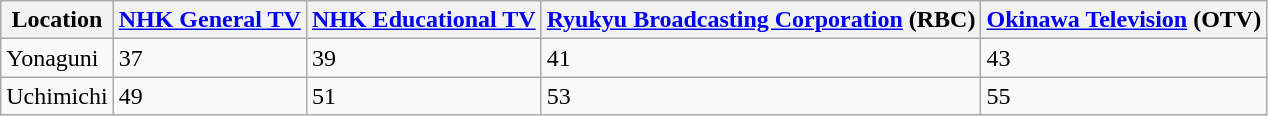<table class="wikitable" border="1">
<tr>
<th>Location</th>
<th><a href='#'>NHK General TV</a></th>
<th><a href='#'>NHK Educational TV</a></th>
<th><a href='#'>Ryukyu Broadcasting Corporation</a> (RBC)</th>
<th><a href='#'>Okinawa Television</a> (OTV)</th>
</tr>
<tr>
<td>Yonaguni</td>
<td>37</td>
<td>39</td>
<td>41</td>
<td>43</td>
</tr>
<tr>
<td>Uchimichi</td>
<td>49</td>
<td>51</td>
<td>53</td>
<td>55</td>
</tr>
</table>
